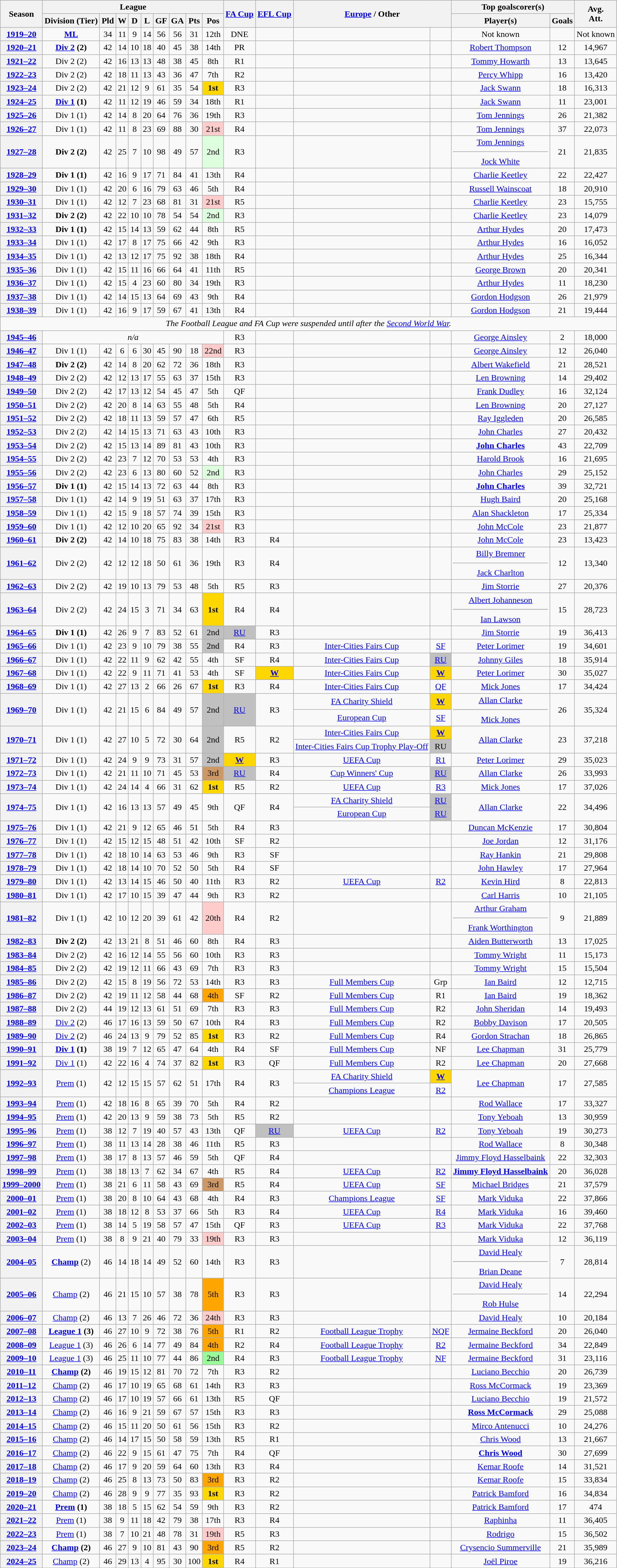<table class="wikitable" style="text-align:center">
<tr>
<th rowspan=2>Season</th>
<th colspan=9>League</th>
<th rowspan=2><a href='#'>FA Cup</a></th>
<th rowspan=2><a href='#'>EFL Cup</a></th>
<th rowspan=2 colspan=2><a href='#'>Europe</a> / Other</th>
<th colspan=2>Top goalscorer(s)</th>
<th rowspan=2>Avg.<br>Att.</th>
</tr>
<tr>
<th>Division  (Tier)</th>
<th>Pld</th>
<th>W</th>
<th>D</th>
<th>L</th>
<th>GF</th>
<th>GA</th>
<th>Pts</th>
<th>Pos</th>
<th>Player(s)</th>
<th>Goals</th>
</tr>
<tr>
<th><a href='#'>1919–20</a></th>
<td><strong><a href='#'>ML</a></strong></td>
<td>34</td>
<td>11</td>
<td>9</td>
<td>14</td>
<td>56</td>
<td>56</td>
<td>31</td>
<td>12th</td>
<td>DNE</td>
<td></td>
<td></td>
<td></td>
<td>Not known</td>
<td></td>
<td>Not known</td>
</tr>
<tr>
<th><a href='#'>1920–21</a></th>
<td><strong><a href='#'>Div 2</a> (2)</strong></td>
<td>42</td>
<td>14</td>
<td>10</td>
<td>18</td>
<td>40</td>
<td>45</td>
<td>38</td>
<td>14th</td>
<td>PR</td>
<td></td>
<td></td>
<td></td>
<td><a href='#'>Robert Thompson</a></td>
<td>12</td>
<td>14,967</td>
</tr>
<tr>
<th><a href='#'>1921–22</a></th>
<td>Div 2 (2)</td>
<td>42</td>
<td>16</td>
<td>13</td>
<td>13</td>
<td>48</td>
<td>38</td>
<td>45</td>
<td>8th</td>
<td>R1</td>
<td></td>
<td></td>
<td></td>
<td><a href='#'>Tommy Howarth</a></td>
<td>13</td>
<td>13,645</td>
</tr>
<tr>
<th><a href='#'>1922–23</a></th>
<td>Div 2 (2)</td>
<td>42</td>
<td>18</td>
<td>11</td>
<td>13</td>
<td>43</td>
<td>36</td>
<td>47</td>
<td>7th</td>
<td>R2</td>
<td></td>
<td></td>
<td></td>
<td><a href='#'>Percy Whipp</a></td>
<td>16</td>
<td>13,420</td>
</tr>
<tr>
<th><a href='#'>1923–24</a></th>
<td>Div 2 (2)</td>
<td>42</td>
<td>21</td>
<td>12</td>
<td>9</td>
<td>61</td>
<td>35</td>
<td>54</td>
<td bgcolor=gold><strong>1st</strong></td>
<td>R3</td>
<td></td>
<td></td>
<td></td>
<td><a href='#'>Jack Swann</a></td>
<td>18</td>
<td>16,313</td>
</tr>
<tr>
<th><a href='#'>1924–25</a></th>
<td><strong><a href='#'>Div 1</a> (1)</strong></td>
<td>42</td>
<td>11</td>
<td>12</td>
<td>19</td>
<td>46</td>
<td>59</td>
<td>34</td>
<td>18th</td>
<td>R1</td>
<td></td>
<td></td>
<td></td>
<td><a href='#'>Jack Swann</a></td>
<td>11</td>
<td>23,001</td>
</tr>
<tr>
<th><a href='#'>1925–26</a></th>
<td>Div 1 (1)</td>
<td>42</td>
<td>14</td>
<td>8</td>
<td>20</td>
<td>64</td>
<td>76</td>
<td>36</td>
<td>19th</td>
<td>R3</td>
<td></td>
<td></td>
<td></td>
<td><a href='#'>Tom Jennings</a></td>
<td>26</td>
<td>21,382</td>
</tr>
<tr>
<th><a href='#'>1926–27</a></th>
<td>Div 1 (1)</td>
<td>42</td>
<td>11</td>
<td>8</td>
<td>23</td>
<td>69</td>
<td>88</td>
<td>30</td>
<td style="background:#fcc;">21st</td>
<td>R4</td>
<td></td>
<td></td>
<td></td>
<td><a href='#'>Tom Jennings</a></td>
<td>37</td>
<td>22,073</td>
</tr>
<tr>
<th><a href='#'>1927–28</a></th>
<td><strong>Div 2 (2)</strong></td>
<td>42</td>
<td>25</td>
<td>7</td>
<td>10</td>
<td>98</td>
<td>49</td>
<td>57</td>
<td style="background:#dfd;">2nd</td>
<td>R3</td>
<td></td>
<td></td>
<td></td>
<td><a href='#'>Tom Jennings</a><hr><a href='#'>Jock White</a></td>
<td>21</td>
<td>21,835</td>
</tr>
<tr>
<th><a href='#'>1928–29</a></th>
<td><strong>Div 1 (1)</strong></td>
<td>42</td>
<td>16</td>
<td>9</td>
<td>17</td>
<td>71</td>
<td>84</td>
<td>41</td>
<td>13th</td>
<td>R4</td>
<td></td>
<td></td>
<td></td>
<td><a href='#'>Charlie Keetley</a></td>
<td>22</td>
<td>22,427</td>
</tr>
<tr>
<th><a href='#'>1929–30</a></th>
<td>Div 1 (1)</td>
<td>42</td>
<td>20</td>
<td>6</td>
<td>16</td>
<td>79</td>
<td>63</td>
<td>46</td>
<td>5th</td>
<td>R4</td>
<td></td>
<td></td>
<td></td>
<td><a href='#'>Russell Wainscoat</a></td>
<td>18</td>
<td>20,910</td>
</tr>
<tr>
<th><a href='#'>1930–31</a></th>
<td>Div 1 (1)</td>
<td>42</td>
<td>12</td>
<td>7</td>
<td>23</td>
<td>68</td>
<td>81</td>
<td>31</td>
<td style="background:#fcc;">21st</td>
<td>R5</td>
<td></td>
<td></td>
<td></td>
<td><a href='#'>Charlie Keetley</a></td>
<td>23</td>
<td>15,755</td>
</tr>
<tr>
<th><a href='#'>1931–32</a></th>
<td><strong>Div 2 (2)</strong></td>
<td>42</td>
<td>22</td>
<td>10</td>
<td>10</td>
<td>78</td>
<td>54</td>
<td>54</td>
<td style="background:#dfd;">2nd</td>
<td>R3</td>
<td></td>
<td></td>
<td></td>
<td><a href='#'>Charlie Keetley</a></td>
<td>23</td>
<td>14,079</td>
</tr>
<tr>
<th><a href='#'>1932–33</a></th>
<td><strong>Div 1 (1)</strong></td>
<td>42</td>
<td>15</td>
<td>14</td>
<td>13</td>
<td>59</td>
<td>62</td>
<td>44</td>
<td>8th</td>
<td>R5</td>
<td></td>
<td></td>
<td></td>
<td><a href='#'>Arthur Hydes</a></td>
<td>20</td>
<td>17,473</td>
</tr>
<tr>
<th><a href='#'>1933–34</a></th>
<td>Div 1 (1)</td>
<td>42</td>
<td>17</td>
<td>8</td>
<td>17</td>
<td>75</td>
<td>66</td>
<td>42</td>
<td>9th</td>
<td>R3</td>
<td></td>
<td></td>
<td></td>
<td><a href='#'>Arthur Hydes</a></td>
<td>16</td>
<td>16,052</td>
</tr>
<tr>
<th><a href='#'>1934–35</a></th>
<td>Div 1 (1)</td>
<td>42</td>
<td>13</td>
<td>12</td>
<td>17</td>
<td>75</td>
<td>92</td>
<td>38</td>
<td>18th</td>
<td>R4</td>
<td></td>
<td></td>
<td></td>
<td><a href='#'>Arthur Hydes</a></td>
<td>25</td>
<td>16,344</td>
</tr>
<tr>
<th><a href='#'>1935–36</a></th>
<td>Div 1 (1)</td>
<td>42</td>
<td>15</td>
<td>11</td>
<td>16</td>
<td>66</td>
<td>64</td>
<td>41</td>
<td>11th</td>
<td>R5</td>
<td></td>
<td></td>
<td></td>
<td><a href='#'>George Brown</a></td>
<td>20</td>
<td>20,341</td>
</tr>
<tr>
<th><a href='#'>1936–37</a></th>
<td>Div 1 (1)</td>
<td>42</td>
<td>15</td>
<td>4</td>
<td>23</td>
<td>60</td>
<td>80</td>
<td>34</td>
<td>19th</td>
<td>R3</td>
<td></td>
<td></td>
<td></td>
<td><a href='#'>Arthur Hydes</a></td>
<td>11</td>
<td>18,230</td>
</tr>
<tr>
<th><a href='#'>1937–38</a></th>
<td>Div 1 (1)</td>
<td>42</td>
<td>14</td>
<td>15</td>
<td>13</td>
<td>64</td>
<td>69</td>
<td>43</td>
<td>9th</td>
<td>R4</td>
<td></td>
<td></td>
<td></td>
<td><a href='#'>Gordon Hodgson</a></td>
<td>26</td>
<td>21,979</td>
</tr>
<tr>
<th><a href='#'>1938–39</a></th>
<td>Div 1 (1)</td>
<td>42</td>
<td>16</td>
<td>9</td>
<td>17</td>
<td>59</td>
<td>67</td>
<td>41</td>
<td>13th</td>
<td>R4</td>
<td></td>
<td></td>
<td></td>
<td><a href='#'>Gordon Hodgson</a></td>
<td>21</td>
<td>19,444</td>
</tr>
<tr>
<td colspan=17><em>The Football League and FA Cup were suspended until after the <a href='#'>Second World War</a>.</em></td>
</tr>
<tr>
<th><a href='#'>1945–46</a></th>
<td colspan=9><em>n/a</em></td>
<td>R3</td>
<td></td>
<td></td>
<td></td>
<td><a href='#'>George Ainsley</a></td>
<td>2</td>
<td>18,000</td>
</tr>
<tr>
<th><a href='#'>1946–47</a></th>
<td>Div 1 (1)</td>
<td>42</td>
<td>6</td>
<td>6</td>
<td>30</td>
<td>45</td>
<td>90</td>
<td>18</td>
<td style="background:#fcc;">22nd</td>
<td>R3</td>
<td></td>
<td></td>
<td></td>
<td><a href='#'>George Ainsley</a></td>
<td>12</td>
<td>26,040</td>
</tr>
<tr>
<th><a href='#'>1947–48</a></th>
<td><strong>Div 2 (2)</strong></td>
<td>42</td>
<td>14</td>
<td>8</td>
<td>20</td>
<td>62</td>
<td>72</td>
<td>36</td>
<td>18th</td>
<td>R3</td>
<td></td>
<td></td>
<td></td>
<td><a href='#'>Albert Wakefield</a></td>
<td>21</td>
<td>28,521</td>
</tr>
<tr>
<th><a href='#'>1948–49</a></th>
<td>Div 2 (2)</td>
<td>42</td>
<td>12</td>
<td>13</td>
<td>17</td>
<td>55</td>
<td>63</td>
<td>37</td>
<td>15th</td>
<td>R3</td>
<td></td>
<td></td>
<td></td>
<td><a href='#'>Len Browning</a></td>
<td>14</td>
<td>29,402</td>
</tr>
<tr>
<th><a href='#'>1949–50</a></th>
<td>Div 2 (2)</td>
<td>42</td>
<td>17</td>
<td>13</td>
<td>12</td>
<td>54</td>
<td>45</td>
<td>47</td>
<td>5th</td>
<td>QF</td>
<td></td>
<td></td>
<td></td>
<td><a href='#'>Frank Dudley</a></td>
<td>16</td>
<td>32,124</td>
</tr>
<tr>
<th><a href='#'>1950–51</a></th>
<td>Div 2 (2)</td>
<td>42</td>
<td>20</td>
<td>8</td>
<td>14</td>
<td>63</td>
<td>55</td>
<td>48</td>
<td>5th</td>
<td>R4</td>
<td></td>
<td></td>
<td></td>
<td><a href='#'>Len Browning</a></td>
<td>20</td>
<td>27,127</td>
</tr>
<tr>
<th><a href='#'>1951–52</a></th>
<td>Div 2 (2)</td>
<td>42</td>
<td>18</td>
<td>11</td>
<td>13</td>
<td>59</td>
<td>57</td>
<td>47</td>
<td>6th</td>
<td>R5</td>
<td></td>
<td></td>
<td></td>
<td><a href='#'>Ray Iggleden</a></td>
<td>20</td>
<td>26,585</td>
</tr>
<tr>
<th><a href='#'>1952–53</a></th>
<td>Div 2 (2)</td>
<td>42</td>
<td>14</td>
<td>15</td>
<td>13</td>
<td>71</td>
<td>63</td>
<td>43</td>
<td>10th</td>
<td>R3</td>
<td></td>
<td></td>
<td></td>
<td><a href='#'>John Charles</a></td>
<td>27</td>
<td>20,432</td>
</tr>
<tr>
<th><a href='#'>1953–54</a></th>
<td>Div 2 (2)</td>
<td>42</td>
<td>15</td>
<td>13</td>
<td>14</td>
<td>89</td>
<td>81</td>
<td>43</td>
<td>10th</td>
<td>R3</td>
<td></td>
<td></td>
<td></td>
<td><strong><a href='#'>John Charles</a></strong></td>
<td>43</td>
<td>22,709</td>
</tr>
<tr>
<th><a href='#'>1954–55</a></th>
<td>Div 2 (2)</td>
<td>42</td>
<td>23</td>
<td>7</td>
<td>12</td>
<td>70</td>
<td>53</td>
<td>53</td>
<td>4th</td>
<td>R3</td>
<td></td>
<td></td>
<td></td>
<td><a href='#'>Harold Brook</a></td>
<td>16</td>
<td>21,695</td>
</tr>
<tr>
<th><a href='#'>1955–56</a></th>
<td>Div 2 (2)</td>
<td>42</td>
<td>23</td>
<td>6</td>
<td>13</td>
<td>80</td>
<td>60</td>
<td>52</td>
<td style="background:#dfd;">2nd</td>
<td>R3</td>
<td></td>
<td></td>
<td></td>
<td><a href='#'>John Charles</a></td>
<td>29</td>
<td>25,152</td>
</tr>
<tr>
<th><a href='#'>1956–57</a></th>
<td><strong>Div 1 (1)</strong></td>
<td>42</td>
<td>15</td>
<td>14</td>
<td>13</td>
<td>72</td>
<td>63</td>
<td>44</td>
<td>8th</td>
<td>R3</td>
<td></td>
<td></td>
<td></td>
<td><strong><a href='#'>John Charles</a></strong></td>
<td>39</td>
<td>32,721</td>
</tr>
<tr>
<th><a href='#'>1957–58</a></th>
<td>Div 1 (1)</td>
<td>42</td>
<td>14</td>
<td>9</td>
<td>19</td>
<td>51</td>
<td>63</td>
<td>37</td>
<td>17th</td>
<td>R3</td>
<td></td>
<td></td>
<td></td>
<td><a href='#'>Hugh Baird</a></td>
<td>20</td>
<td>25,168</td>
</tr>
<tr>
<th><a href='#'>1958–59</a></th>
<td>Div 1 (1)</td>
<td>42</td>
<td>15</td>
<td>9</td>
<td>18</td>
<td>57</td>
<td>74</td>
<td>39</td>
<td>15th</td>
<td>R3</td>
<td></td>
<td></td>
<td></td>
<td><a href='#'>Alan Shackleton</a></td>
<td>17</td>
<td>25,334</td>
</tr>
<tr>
<th><a href='#'>1959–60</a></th>
<td>Div 1 (1)</td>
<td>42</td>
<td>12</td>
<td>10</td>
<td>20</td>
<td>65</td>
<td>92</td>
<td>34</td>
<td style="background:#fcc;">21st</td>
<td>R3</td>
<td></td>
<td></td>
<td></td>
<td><a href='#'>John McCole</a></td>
<td>23</td>
<td>21,877</td>
</tr>
<tr>
<th><a href='#'>1960–61</a></th>
<td><strong>Div 2 (2)</strong></td>
<td>42</td>
<td>14</td>
<td>10</td>
<td>18</td>
<td>75</td>
<td>83</td>
<td>38</td>
<td>14th</td>
<td>R3</td>
<td>R4</td>
<td></td>
<td></td>
<td><a href='#'>John McCole</a></td>
<td>23</td>
<td>13,423</td>
</tr>
<tr>
<th><a href='#'>1961–62</a></th>
<td>Div 2 (2)</td>
<td>42</td>
<td>12</td>
<td>12</td>
<td>18</td>
<td>50</td>
<td>61</td>
<td>36</td>
<td>19th</td>
<td>R3</td>
<td>R4</td>
<td></td>
<td></td>
<td><a href='#'>Billy Bremner</a><hr><a href='#'>Jack Charlton</a></td>
<td>12</td>
<td>13,340</td>
</tr>
<tr>
<th><a href='#'>1962–63</a></th>
<td>Div 2 (2)</td>
<td>42</td>
<td>19</td>
<td>10</td>
<td>13</td>
<td>79</td>
<td>53</td>
<td>48</td>
<td>5th</td>
<td>R5</td>
<td>R3</td>
<td></td>
<td></td>
<td><a href='#'>Jim Storrie</a></td>
<td>27</td>
<td>20,376</td>
</tr>
<tr>
<th><a href='#'>1963–64</a></th>
<td>Div 2 (2)</td>
<td>42</td>
<td>24</td>
<td>15</td>
<td>3</td>
<td>71</td>
<td>34</td>
<td>63</td>
<td bgcolor=gold><strong>1st</strong></td>
<td>R4</td>
<td>R4</td>
<td></td>
<td></td>
<td><a href='#'>Albert Johanneson</a><hr><a href='#'>Ian Lawson</a></td>
<td>15</td>
<td>28,723</td>
</tr>
<tr>
<th><a href='#'>1964–65</a></th>
<td><strong>Div 1 (1)</strong></td>
<td>42</td>
<td>26</td>
<td>9</td>
<td>7</td>
<td>83</td>
<td>52</td>
<td>61</td>
<td style="background:silver;">2nd</td>
<td style="background:silver;"><a href='#'>RU</a></td>
<td>R3</td>
<td></td>
<td></td>
<td><a href='#'>Jim Storrie</a></td>
<td>19</td>
<td>36,413</td>
</tr>
<tr>
<th><a href='#'>1965–66</a></th>
<td>Div 1 (1)</td>
<td>42</td>
<td>23</td>
<td>9</td>
<td>10</td>
<td>79</td>
<td>38</td>
<td>55</td>
<td style="background:silver;">2nd</td>
<td>R4</td>
<td>R3</td>
<td><a href='#'>Inter-Cities Fairs Cup</a></td>
<td><a href='#'>SF</a></td>
<td><a href='#'>Peter Lorimer</a></td>
<td>19</td>
<td>34,601</td>
</tr>
<tr>
<th><a href='#'>1966–67</a></th>
<td>Div 1 (1)</td>
<td>42</td>
<td>22</td>
<td>11</td>
<td>9</td>
<td>62</td>
<td>42</td>
<td>55</td>
<td>4th</td>
<td>SF</td>
<td>R4</td>
<td><a href='#'>Inter-Cities Fairs Cup</a></td>
<td style="background:silver;"><a href='#'>RU</a></td>
<td><a href='#'>Johnny Giles</a></td>
<td>18</td>
<td>35,914</td>
</tr>
<tr>
<th><a href='#'>1967–68</a></th>
<td>Div 1 (1)</td>
<td>42</td>
<td>22</td>
<td>9</td>
<td>11</td>
<td>71</td>
<td>41</td>
<td>53</td>
<td>4th</td>
<td>SF</td>
<td bgcolor=gold><strong><a href='#'>W</a></strong></td>
<td><a href='#'>Inter-Cities Fairs Cup</a></td>
<td bgcolor=gold><strong><a href='#'>W</a></strong></td>
<td><a href='#'>Peter Lorimer</a></td>
<td>30</td>
<td>35,027</td>
</tr>
<tr>
<th><a href='#'>1968–69</a></th>
<td>Div 1 (1)</td>
<td>42</td>
<td>27</td>
<td>13</td>
<td>2</td>
<td>66</td>
<td>26</td>
<td>67</td>
<td bgcolor=gold><strong>1st</strong></td>
<td>R3</td>
<td>R4</td>
<td><a href='#'>Inter-Cities Fairs Cup</a></td>
<td><a href='#'>QF</a></td>
<td><a href='#'>Mick Jones</a></td>
<td>17</td>
<td>34,424</td>
</tr>
<tr>
<th rowspan=2><a href='#'>1969–70</a></th>
<td rowspan=2>Div 1 (1)</td>
<td rowspan=2>42</td>
<td rowspan=2>21</td>
<td rowspan=2>15</td>
<td rowspan=2>6</td>
<td rowspan=2>84</td>
<td rowspan=2>49</td>
<td rowspan=2>57</td>
<td rowspan="2" style="background:silver;">2nd</td>
<td rowspan="2" style="background:silver;"><a href='#'>RU</a></td>
<td rowspan=2>R3</td>
<td><a href='#'>FA Charity Shield</a></td>
<td bgcolor=gold><strong><a href='#'>W</a></strong></td>
<td rowspan=2><a href='#'>Allan Clarke</a><hr><a href='#'>Mick Jones</a></td>
<td rowspan=2>26</td>
<td rowspan=2>35,324</td>
</tr>
<tr>
<td><a href='#'>European Cup</a></td>
<td><a href='#'>SF</a></td>
</tr>
<tr>
<th rowspan=2><a href='#'>1970–71</a></th>
<td rowspan=2>Div 1 (1)</td>
<td rowspan=2>42</td>
<td rowspan=2>27</td>
<td rowspan=2>10</td>
<td rowspan=2>5</td>
<td rowspan=2>72</td>
<td rowspan=2>30</td>
<td rowspan=2>64</td>
<td rowspan="2" style="background:silver;">2nd</td>
<td rowspan=2>R5</td>
<td rowspan=2>R2</td>
<td><a href='#'>Inter-Cities Fairs Cup</a></td>
<td bgcolor=gold><strong><a href='#'>W</a></strong></td>
<td rowspan=2><a href='#'>Allan Clarke</a></td>
<td rowspan=2>23</td>
<td rowspan=2>37,218</td>
</tr>
<tr>
<td><a href='#'>Inter-Cities Fairs Cup Trophy Play-Off</a></td>
<td style="background:silver;">RU</td>
</tr>
<tr>
<th><a href='#'>1971–72</a></th>
<td>Div 1 (1)</td>
<td>42</td>
<td>24</td>
<td>9</td>
<td>9</td>
<td>73</td>
<td>31</td>
<td>57</td>
<td style="background:silver;">2nd</td>
<td bgcolor=gold><strong><a href='#'>W</a></strong></td>
<td>R3</td>
<td><a href='#'>UEFA Cup</a></td>
<td><a href='#'>R1</a></td>
<td><a href='#'>Peter Lorimer</a></td>
<td>29</td>
<td>35,023</td>
</tr>
<tr>
<th><a href='#'>1972–73</a></th>
<td>Div 1 (1)</td>
<td>42</td>
<td>21</td>
<td>11</td>
<td>10</td>
<td>71</td>
<td>45</td>
<td>53</td>
<td bgcolor=#CC9966>3rd</td>
<td style="background:silver;"><a href='#'>RU</a></td>
<td>R4</td>
<td><a href='#'>Cup Winners' Cup</a></td>
<td style="background:silver;"><a href='#'>RU</a></td>
<td><a href='#'>Allan Clarke</a></td>
<td>26</td>
<td>33,993</td>
</tr>
<tr>
<th><a href='#'>1973–74</a></th>
<td>Div 1 (1)</td>
<td>42</td>
<td>24</td>
<td>14</td>
<td>4</td>
<td>66</td>
<td>31</td>
<td>62</td>
<td bgcolor=gold><strong>1st</strong></td>
<td>R5</td>
<td>R2</td>
<td><a href='#'>UEFA Cup</a></td>
<td><a href='#'>R3</a></td>
<td><a href='#'>Mick Jones</a></td>
<td>17</td>
<td>37,026</td>
</tr>
<tr>
<th rowspan=2><a href='#'>1974–75</a></th>
<td rowspan=2>Div 1 (1)</td>
<td rowspan=2>42</td>
<td rowspan=2>16</td>
<td rowspan=2>13</td>
<td rowspan=2>13</td>
<td rowspan=2>57</td>
<td rowspan=2>49</td>
<td rowspan=2>45</td>
<td rowspan=2>9th</td>
<td rowspan=2>QF</td>
<td rowspan=2>R4</td>
<td><a href='#'>FA Charity Shield</a></td>
<td style="background:silver;"><a href='#'>RU</a></td>
<td rowspan=2><a href='#'>Allan Clarke</a></td>
<td rowspan=2>22</td>
<td rowspan=2>34,496</td>
</tr>
<tr>
<td><a href='#'>European Cup</a></td>
<td style="background:silver;"><a href='#'>RU</a></td>
</tr>
<tr>
<th><a href='#'>1975–76</a></th>
<td>Div 1 (1)</td>
<td>42</td>
<td>21</td>
<td>9</td>
<td>12</td>
<td>65</td>
<td>46</td>
<td>51</td>
<td>5th</td>
<td>R4</td>
<td>R3</td>
<td></td>
<td></td>
<td><a href='#'>Duncan McKenzie</a></td>
<td>17</td>
<td>30,804</td>
</tr>
<tr>
<th><a href='#'>1976–77</a></th>
<td>Div 1 (1)</td>
<td>42</td>
<td>15</td>
<td>12</td>
<td>15</td>
<td>48</td>
<td>51</td>
<td>42</td>
<td>10th</td>
<td>SF</td>
<td>R2</td>
<td></td>
<td></td>
<td><a href='#'>Joe Jordan</a></td>
<td>12</td>
<td>31,176</td>
</tr>
<tr>
<th><a href='#'>1977–78</a></th>
<td>Div 1 (1)</td>
<td>42</td>
<td>18</td>
<td>10</td>
<td>14</td>
<td>63</td>
<td>53</td>
<td>46</td>
<td>9th</td>
<td>R3</td>
<td>SF</td>
<td></td>
<td></td>
<td><a href='#'>Ray Hankin</a></td>
<td>21</td>
<td>29,808</td>
</tr>
<tr>
<th><a href='#'>1978–79</a></th>
<td>Div 1 (1)</td>
<td>42</td>
<td>18</td>
<td>14</td>
<td>10</td>
<td>70</td>
<td>52</td>
<td>50</td>
<td>5th</td>
<td>R4</td>
<td>SF</td>
<td></td>
<td></td>
<td><a href='#'>John Hawley</a></td>
<td>17</td>
<td>27,964</td>
</tr>
<tr>
<th><a href='#'>1979–80</a></th>
<td>Div 1 (1)</td>
<td>42</td>
<td>13</td>
<td>14</td>
<td>15</td>
<td>46</td>
<td>50</td>
<td>40</td>
<td>11th</td>
<td>R3</td>
<td>R2</td>
<td><a href='#'>UEFA Cup</a></td>
<td><a href='#'>R2</a></td>
<td><a href='#'>Kevin Hird</a></td>
<td>8</td>
<td>22,813</td>
</tr>
<tr>
<th><a href='#'>1980–81</a></th>
<td>Div 1 (1)</td>
<td>42</td>
<td>17</td>
<td>10</td>
<td>15</td>
<td>39</td>
<td>47</td>
<td>44</td>
<td>9th</td>
<td>R3</td>
<td>R2</td>
<td></td>
<td></td>
<td><a href='#'>Carl Harris</a></td>
<td>10</td>
<td>21,105</td>
</tr>
<tr>
<th><a href='#'>1981–82</a></th>
<td>Div 1 (1)</td>
<td>42</td>
<td>10</td>
<td>12</td>
<td>20</td>
<td>39</td>
<td>61</td>
<td>42</td>
<td style="background:#fcc;">20th</td>
<td>R4</td>
<td>R2</td>
<td></td>
<td></td>
<td><a href='#'>Arthur Graham</a><hr><a href='#'>Frank Worthington</a></td>
<td>9</td>
<td>21,889</td>
</tr>
<tr>
<th><a href='#'>1982–83</a></th>
<td><strong>Div 2 (2)</strong></td>
<td>42</td>
<td>13</td>
<td>21</td>
<td>8</td>
<td>51</td>
<td>46</td>
<td>60</td>
<td>8th</td>
<td>R4</td>
<td>R3</td>
<td></td>
<td></td>
<td><a href='#'>Aiden Butterworth</a></td>
<td>13</td>
<td>17,025</td>
</tr>
<tr>
<th><a href='#'>1983–84</a></th>
<td>Div 2 (2)</td>
<td>42</td>
<td>16</td>
<td>12</td>
<td>14</td>
<td>55</td>
<td>56</td>
<td>60</td>
<td>10th</td>
<td>R3</td>
<td>R3</td>
<td></td>
<td></td>
<td><a href='#'>Tommy Wright</a></td>
<td>11</td>
<td>15,173</td>
</tr>
<tr>
<th><a href='#'>1984–85</a></th>
<td>Div 2 (2)</td>
<td>42</td>
<td>19</td>
<td>12</td>
<td>11</td>
<td>66</td>
<td>43</td>
<td>69</td>
<td>7th</td>
<td>R3</td>
<td>R3</td>
<td></td>
<td></td>
<td><a href='#'>Tommy Wright</a></td>
<td>15</td>
<td>15,504</td>
</tr>
<tr>
<th><a href='#'>1985–86</a></th>
<td>Div 2 (2)</td>
<td>42</td>
<td>15</td>
<td>8</td>
<td>19</td>
<td>56</td>
<td>72</td>
<td>53</td>
<td>14th</td>
<td>R3</td>
<td>R3</td>
<td><a href='#'>Full Members Cup</a></td>
<td>Grp</td>
<td><a href='#'>Ian Baird</a></td>
<td>12</td>
<td>12,715</td>
</tr>
<tr>
<th><a href='#'>1986–87</a></th>
<td>Div 2 (2)</td>
<td>42</td>
<td>19</td>
<td>11</td>
<td>12</td>
<td>58</td>
<td>44</td>
<td>68</td>
<td style="background:Orange;">4th</td>
<td>SF</td>
<td>R2</td>
<td><a href='#'>Full Members Cup</a></td>
<td>R1</td>
<td><a href='#'>Ian Baird</a></td>
<td>19</td>
<td>18,362</td>
</tr>
<tr>
<th><a href='#'>1987–88</a></th>
<td>Div 2 (2)</td>
<td>44</td>
<td>19</td>
<td>12</td>
<td>13</td>
<td>61</td>
<td>51</td>
<td>69</td>
<td>7th</td>
<td>R3</td>
<td>R3</td>
<td><a href='#'>Full Members Cup</a></td>
<td>R2</td>
<td><a href='#'>John Sheridan</a></td>
<td>14</td>
<td>19,493</td>
</tr>
<tr>
<th><a href='#'>1988–89</a></th>
<td><a href='#'>Div 2</a> (2)</td>
<td>46</td>
<td>17</td>
<td>16</td>
<td>13</td>
<td>59</td>
<td>50</td>
<td>67</td>
<td>10th</td>
<td>R4</td>
<td>R3</td>
<td><a href='#'>Full Members Cup</a></td>
<td>R2</td>
<td><a href='#'>Bobby Davison</a></td>
<td>17</td>
<td>20,505</td>
</tr>
<tr>
<th><a href='#'>1989–90</a></th>
<td><a href='#'>Div 2</a> (2)</td>
<td>46</td>
<td>24</td>
<td>13</td>
<td>9</td>
<td>79</td>
<td>52</td>
<td>85</td>
<td bgcolor=gold><strong>1st</strong></td>
<td>R3</td>
<td>R2</td>
<td><a href='#'>Full Members Cup</a></td>
<td>R4</td>
<td><a href='#'>Gordon Strachan</a></td>
<td>18</td>
<td>26,865</td>
</tr>
<tr>
<th><a href='#'>1990–91</a></th>
<td><strong><a href='#'>Div 1</a> (1)</strong></td>
<td>38</td>
<td>19</td>
<td>7</td>
<td>12</td>
<td>65</td>
<td>47</td>
<td>64</td>
<td>4th</td>
<td>R4</td>
<td>SF</td>
<td><a href='#'>Full Members Cup</a></td>
<td>NF</td>
<td><a href='#'>Lee Chapman</a></td>
<td>31</td>
<td>25,779</td>
</tr>
<tr>
<th><a href='#'>1991–92</a></th>
<td><a href='#'>Div 1</a> (1)</td>
<td>42</td>
<td>22</td>
<td>16</td>
<td>4</td>
<td>74</td>
<td>37</td>
<td>82</td>
<td bgcolor=gold><strong>1st</strong></td>
<td>R3</td>
<td>QF</td>
<td><a href='#'>Full Members Cup</a></td>
<td>R2</td>
<td><a href='#'>Lee Chapman</a></td>
<td>20</td>
<td>27,668</td>
</tr>
<tr>
<th rowspan=2><a href='#'>1992–93</a></th>
<td rowspan=2><a href='#'>Prem</a> (1)</td>
<td rowspan=2>42</td>
<td rowspan=2>12</td>
<td rowspan=2>15</td>
<td rowspan=2>15</td>
<td rowspan=2>57</td>
<td rowspan=2>62</td>
<td rowspan=2>51</td>
<td rowspan=2>17th</td>
<td rowspan=2>R4</td>
<td rowspan=2>R3</td>
<td><a href='#'>FA Charity Shield</a></td>
<td bgcolor=gold><strong><a href='#'>W</a></strong></td>
<td rowspan=2><a href='#'>Lee Chapman</a></td>
<td rowspan=2>17</td>
<td rowspan=2>27,585</td>
</tr>
<tr>
<td><a href='#'>Champions League</a></td>
<td><a href='#'>R2</a></td>
</tr>
<tr>
<th><a href='#'>1993–94</a></th>
<td><a href='#'>Prem</a> (1)</td>
<td>42</td>
<td>18</td>
<td>16</td>
<td>8</td>
<td>65</td>
<td>39</td>
<td>70</td>
<td>5th</td>
<td>R4</td>
<td>R2</td>
<td></td>
<td></td>
<td><a href='#'>Rod Wallace</a></td>
<td>17</td>
<td>33,327</td>
</tr>
<tr>
<th><a href='#'>1994–95</a></th>
<td><a href='#'>Prem</a> (1)</td>
<td>42</td>
<td>20</td>
<td>13</td>
<td>9</td>
<td>59</td>
<td>38</td>
<td>73</td>
<td>5th</td>
<td>R5</td>
<td>R2</td>
<td></td>
<td></td>
<td><a href='#'>Tony Yeboah</a></td>
<td>13</td>
<td>30,959</td>
</tr>
<tr>
<th><a href='#'>1995–96</a></th>
<td><a href='#'>Prem</a> (1)</td>
<td>38</td>
<td>12</td>
<td>7</td>
<td>19</td>
<td>40</td>
<td>57</td>
<td>43</td>
<td>13th</td>
<td>QF</td>
<td style="background:silver;"><a href='#'>RU</a></td>
<td><a href='#'>UEFA Cup</a></td>
<td><a href='#'>R2</a></td>
<td><a href='#'>Tony Yeboah</a></td>
<td>19</td>
<td>30,273</td>
</tr>
<tr>
<th><a href='#'>1996–97</a></th>
<td><a href='#'>Prem</a> (1)</td>
<td>38</td>
<td>11</td>
<td>13</td>
<td>14</td>
<td>28</td>
<td>38</td>
<td>46</td>
<td>11th</td>
<td>R5</td>
<td>R3</td>
<td></td>
<td></td>
<td><a href='#'>Rod Wallace</a></td>
<td>8</td>
<td>30,348</td>
</tr>
<tr>
<th><a href='#'>1997–98</a></th>
<td><a href='#'>Prem</a> (1)</td>
<td>38</td>
<td>17</td>
<td>8</td>
<td>13</td>
<td>57</td>
<td>46</td>
<td>59</td>
<td>5th</td>
<td>QF</td>
<td>R4</td>
<td></td>
<td></td>
<td><a href='#'>Jimmy Floyd Hasselbaink</a></td>
<td>22</td>
<td>32,303</td>
</tr>
<tr>
<th><a href='#'>1998–99</a></th>
<td><a href='#'>Prem</a> (1)</td>
<td>38</td>
<td>18</td>
<td>13</td>
<td>7</td>
<td>62</td>
<td>34</td>
<td>67</td>
<td>4th</td>
<td>R5</td>
<td>R4</td>
<td><a href='#'>UEFA Cup</a></td>
<td><a href='#'>R2</a></td>
<td><strong><a href='#'>Jimmy Floyd Hasselbaink</a></strong></td>
<td>20</td>
<td>36,028</td>
</tr>
<tr>
<th><a href='#'>1999–2000</a></th>
<td><a href='#'>Prem</a> (1)</td>
<td>38</td>
<td>21</td>
<td>6</td>
<td>11</td>
<td>58</td>
<td>43</td>
<td>69</td>
<td bgcolor=#CC9966>3rd</td>
<td>R5</td>
<td>R4</td>
<td><a href='#'>UEFA Cup</a></td>
<td><a href='#'>SF</a></td>
<td><a href='#'>Michael Bridges</a></td>
<td>21</td>
<td>37,579</td>
</tr>
<tr>
<th><a href='#'>2000–01</a></th>
<td><a href='#'>Prem</a> (1)</td>
<td>38</td>
<td>20</td>
<td>8</td>
<td>10</td>
<td>64</td>
<td>43</td>
<td>68</td>
<td>4th</td>
<td>R4</td>
<td>R3</td>
<td><a href='#'>Champions League</a></td>
<td><a href='#'>SF</a></td>
<td><a href='#'>Mark Viduka</a></td>
<td>22</td>
<td>37,866</td>
</tr>
<tr>
<th><a href='#'>2001–02</a></th>
<td><a href='#'>Prem</a> (1)</td>
<td>38</td>
<td>18</td>
<td>12</td>
<td>8</td>
<td>53</td>
<td>37</td>
<td>66</td>
<td>5th</td>
<td>R3</td>
<td>R4</td>
<td><a href='#'>UEFA Cup</a></td>
<td><a href='#'>R4</a></td>
<td><a href='#'>Mark Viduka</a></td>
<td>16</td>
<td>39,460</td>
</tr>
<tr>
<th><a href='#'>2002–03</a></th>
<td><a href='#'>Prem</a> (1)</td>
<td>38</td>
<td>14</td>
<td>5</td>
<td>19</td>
<td>58</td>
<td>57</td>
<td>47</td>
<td>15th</td>
<td>QF</td>
<td>R3</td>
<td><a href='#'>UEFA Cup</a></td>
<td><a href='#'>R3</a></td>
<td><a href='#'>Mark Viduka</a></td>
<td>22</td>
<td>37,768</td>
</tr>
<tr>
<th><a href='#'>2003–04</a></th>
<td><a href='#'>Prem</a> (1)</td>
<td>38</td>
<td>8</td>
<td>9</td>
<td>21</td>
<td>40</td>
<td>79</td>
<td>33</td>
<td style="background:#fcc;">19th</td>
<td>R3</td>
<td>R3</td>
<td></td>
<td></td>
<td><a href='#'>Mark Viduka</a></td>
<td>12</td>
<td>36,119</td>
</tr>
<tr>
<th><a href='#'>2004–05</a></th>
<td><strong><a href='#'>Champ</a></strong> (2)</td>
<td>46</td>
<td>14</td>
<td>18</td>
<td>14</td>
<td>49</td>
<td>52</td>
<td>60</td>
<td>14th</td>
<td>R3</td>
<td>R3</td>
<td></td>
<td></td>
<td><a href='#'>David Healy</a><hr><a href='#'>Brian Deane</a></td>
<td>7</td>
<td>28,814</td>
</tr>
<tr>
<th><a href='#'>2005–06</a></th>
<td><a href='#'>Champ</a> (2)</td>
<td>46</td>
<td>21</td>
<td>15</td>
<td>10</td>
<td>57</td>
<td>38</td>
<td>78</td>
<td style="background:Orange;">5th</td>
<td>R3</td>
<td>R3</td>
<td></td>
<td></td>
<td><a href='#'>David Healy</a><hr><a href='#'>Rob Hulse</a></td>
<td>14</td>
<td>22,294</td>
</tr>
<tr>
<th><a href='#'>2006–07</a></th>
<td><a href='#'>Champ</a> (2)</td>
<td>46</td>
<td>13</td>
<td>7</td>
<td>26</td>
<td>46</td>
<td>72</td>
<td>36</td>
<td style="background:#fcc;">24th</td>
<td>R3</td>
<td>R3</td>
<td></td>
<td></td>
<td><a href='#'>David Healy</a></td>
<td>10</td>
<td>20,184</td>
</tr>
<tr>
<th><a href='#'>2007–08</a></th>
<td><strong><a href='#'>League 1</a> (3)</strong></td>
<td>46</td>
<td>27</td>
<td>10</td>
<td>9</td>
<td>72</td>
<td>38</td>
<td>76</td>
<td style="background:Orange;">5th</td>
<td>R1</td>
<td>R2</td>
<td><a href='#'>Football League Trophy</a></td>
<td><a href='#'>NQF</a></td>
<td><a href='#'>Jermaine Beckford</a></td>
<td>20</td>
<td>26,040</td>
</tr>
<tr>
<th><a href='#'>2008–09</a></th>
<td><a href='#'>League 1</a> (3)</td>
<td>46</td>
<td>26</td>
<td>6</td>
<td>14</td>
<td>77</td>
<td>49</td>
<td>84</td>
<td style="background:Orange;">4th</td>
<td>R2</td>
<td>R4</td>
<td><a href='#'>Football League Trophy</a></td>
<td><a href='#'>R2</a></td>
<td><a href='#'>Jermaine Beckford</a></td>
<td>34</td>
<td>22,849</td>
</tr>
<tr>
<th><a href='#'>2009–10</a></th>
<td><a href='#'>League 1</a> (3)</td>
<td>46</td>
<td>25</td>
<td>11</td>
<td>10</td>
<td>77</td>
<td>44</td>
<td>86</td>
<td style="background:PaleGreen;">2nd</td>
<td>R4</td>
<td>R3</td>
<td><a href='#'>Football League Trophy</a></td>
<td><a href='#'>NF</a></td>
<td><a href='#'>Jermaine Beckford</a></td>
<td>31</td>
<td>23,116</td>
</tr>
<tr>
<th><a href='#'>2010–11</a></th>
<td><strong><a href='#'>Champ</a> (2)</strong></td>
<td>46</td>
<td>19</td>
<td>15</td>
<td>12</td>
<td>81</td>
<td>70</td>
<td>72</td>
<td>7th</td>
<td>R3</td>
<td>R2</td>
<td></td>
<td></td>
<td><a href='#'>Luciano Becchio</a></td>
<td>20</td>
<td>26,739</td>
</tr>
<tr>
<th><a href='#'>2011–12</a></th>
<td><a href='#'>Champ</a> (2)</td>
<td>46</td>
<td>17</td>
<td>10</td>
<td>19</td>
<td>65</td>
<td>68</td>
<td>61</td>
<td>14th</td>
<td>R3</td>
<td>R3</td>
<td></td>
<td></td>
<td><a href='#'>Ross McCormack</a></td>
<td>19</td>
<td>23,369</td>
</tr>
<tr>
<th><a href='#'>2012–13</a></th>
<td><a href='#'>Champ</a> (2)</td>
<td>46</td>
<td>17</td>
<td>10</td>
<td>19</td>
<td>57</td>
<td>66</td>
<td>61</td>
<td>13th</td>
<td>R5</td>
<td>QF</td>
<td></td>
<td></td>
<td><a href='#'>Luciano Becchio</a></td>
<td>19</td>
<td>21,572</td>
</tr>
<tr>
<th><a href='#'>2013–14</a></th>
<td><a href='#'>Champ</a> (2)</td>
<td>46</td>
<td>16</td>
<td>9</td>
<td>21</td>
<td>59</td>
<td>67</td>
<td>57</td>
<td>15th</td>
<td>R3</td>
<td>R3</td>
<td></td>
<td></td>
<td><strong><a href='#'>Ross McCormack</a></strong></td>
<td>29</td>
<td>25,088</td>
</tr>
<tr>
<th><a href='#'>2014–15</a></th>
<td><a href='#'>Champ</a> (2)</td>
<td>46</td>
<td>15</td>
<td>11</td>
<td>20</td>
<td>50</td>
<td>61</td>
<td>56</td>
<td>15th</td>
<td>R3</td>
<td>R2</td>
<td></td>
<td></td>
<td><a href='#'>Mirco Antenucci</a></td>
<td>10</td>
<td>24,276</td>
</tr>
<tr>
<th><a href='#'>2015–16</a></th>
<td><a href='#'>Champ</a> (2)</td>
<td>46</td>
<td>14</td>
<td>17</td>
<td>15</td>
<td>50</td>
<td>58</td>
<td>59</td>
<td>13th</td>
<td>R5</td>
<td>R1</td>
<td></td>
<td></td>
<td><a href='#'>Chris Wood</a></td>
<td>13</td>
<td>21,667</td>
</tr>
<tr>
<th><a href='#'>2016–17</a></th>
<td><a href='#'>Champ</a> (2)</td>
<td>46</td>
<td>22</td>
<td>9</td>
<td>15</td>
<td>61</td>
<td>47</td>
<td>75</td>
<td>7th</td>
<td>R4</td>
<td>QF</td>
<td></td>
<td></td>
<td><strong><a href='#'>Chris Wood</a></strong></td>
<td>30</td>
<td>27,699</td>
</tr>
<tr>
<th><a href='#'>2017–18</a></th>
<td><a href='#'>Champ</a> (2)</td>
<td>46</td>
<td>17</td>
<td>9</td>
<td>20</td>
<td>59</td>
<td>64</td>
<td>60</td>
<td>13th</td>
<td>R3</td>
<td>R4</td>
<td></td>
<td></td>
<td><a href='#'>Kemar Roofe</a></td>
<td>14</td>
<td>31,521</td>
</tr>
<tr>
<th><a href='#'>2018–19</a></th>
<td><a href='#'>Champ</a> (2)</td>
<td>46</td>
<td>25</td>
<td>8</td>
<td>13</td>
<td>73</td>
<td>50</td>
<td>83</td>
<td style="background:Orange;">3rd</td>
<td>R3</td>
<td>R2</td>
<td></td>
<td></td>
<td><a href='#'>Kemar Roofe</a></td>
<td>15</td>
<td>33,834</td>
</tr>
<tr>
<th><a href='#'>2019–20</a></th>
<td><a href='#'>Champ</a> (2)</td>
<td>46</td>
<td>28</td>
<td>9</td>
<td>9</td>
<td>77</td>
<td>35</td>
<td>93</td>
<td style="background:gold;"><strong>1st</strong></td>
<td>R3</td>
<td>R2</td>
<td></td>
<td></td>
<td><a href='#'>Patrick Bamford</a></td>
<td>16</td>
<td>34,834</td>
</tr>
<tr>
<th><a href='#'>2020–21</a></th>
<td><strong><a href='#'>Prem</a> (1)</strong></td>
<td>38</td>
<td>18</td>
<td>5</td>
<td>15</td>
<td>62</td>
<td>54</td>
<td>59</td>
<td>9th</td>
<td>R3</td>
<td>R2</td>
<td></td>
<td></td>
<td><a href='#'>Patrick Bamford</a></td>
<td>17</td>
<td>474</td>
</tr>
<tr>
<th><a href='#'>2021–22</a></th>
<td><a href='#'>Prem</a> (1)</td>
<td>38</td>
<td>9</td>
<td>11</td>
<td>18</td>
<td>42</td>
<td>79</td>
<td>38</td>
<td>17th</td>
<td>R3</td>
<td>R4</td>
<td></td>
<td></td>
<td><a href='#'>Raphinha</a></td>
<td>11</td>
<td>36,405</td>
</tr>
<tr>
<th><a href='#'>2022–23</a></th>
<td><a href='#'>Prem</a> (1)</td>
<td>38</td>
<td>7</td>
<td>10</td>
<td>21</td>
<td>48</td>
<td>78</td>
<td>31</td>
<td style="background:#fcc;">19th</td>
<td>R5</td>
<td>R3</td>
<td></td>
<td></td>
<td><a href='#'>Rodrigo</a></td>
<td>15</td>
<td>36,502</td>
</tr>
<tr>
<th><a href='#'>2023–24</a></th>
<td><strong><a href='#'>Champ</a> (2)</strong></td>
<td>46</td>
<td>27</td>
<td>9</td>
<td>10</td>
<td>81</td>
<td>43</td>
<td>90</td>
<td style="background:Orange;">3rd</td>
<td>R5</td>
<td>R2</td>
<td></td>
<td></td>
<td><a href='#'>Crysencio Summerville</a></td>
<td>21</td>
<td>35,989</td>
</tr>
<tr>
<th><a href='#'>2024–25</a></th>
<td><a href='#'>Champ</a> (2)</td>
<td>46</td>
<td>29</td>
<td>13</td>
<td>4</td>
<td>95</td>
<td>30</td>
<td>100</td>
<td style="background:gold;"><strong>1st</strong></td>
<td>R4</td>
<td>R1</td>
<td></td>
<td></td>
<td><a href='#'>Joël Piroe</a></td>
<td>19</td>
<td>36,216</td>
</tr>
</table>
